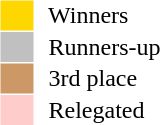<table cellspacing="1" cellpadding="1">
<tr>
<th bgcolor="#FFD700" width="20"></th>
<td bgcolor="#ffffff" align="left">  Winners</td>
</tr>
<tr>
<th bgcolor="#C0C0C0" width="20"></th>
<td bgcolor="#ffffff" align="left">  Runners-up</td>
</tr>
<tr>
<th bgcolor="#CC9966" width="20"></th>
<td bgcolor="#ffffff" align="left">  3rd place</td>
</tr>
<tr>
<th bgcolor="#ffcccc" width="20"></th>
<td bgcolor="#ffffff" align="left">  Relegated</td>
</tr>
</table>
